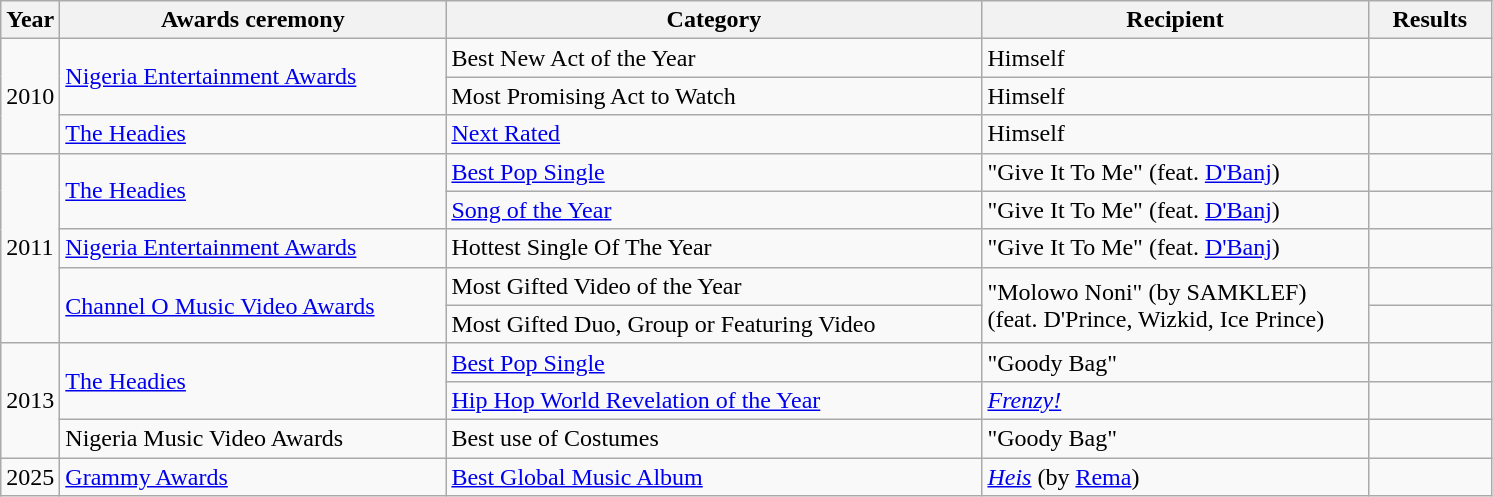<table class="wikitable">
<tr>
<th>Year</th>
<th width="250">Awards ceremony</th>
<th width="350">Category</th>
<th width="250">Recipient</th>
<th width="75">Results</th>
</tr>
<tr>
<td rowspan="3">2010</td>
<td rowspan="2"><a href='#'>Nigeria Entertainment Awards</a></td>
<td>Best New Act of the Year</td>
<td>Himself</td>
<td></td>
</tr>
<tr>
<td>Most Promising Act to Watch</td>
<td>Himself</td>
<td></td>
</tr>
<tr>
<td><a href='#'>The Headies</a></td>
<td><a href='#'>Next Rated</a></td>
<td>Himself</td>
<td></td>
</tr>
<tr>
<td rowspan="5">2011</td>
<td rowspan="2"><a href='#'>The Headies</a></td>
<td><a href='#'>Best Pop Single</a></td>
<td>"Give It To Me" (feat. <a href='#'>D'Banj</a>)</td>
<td></td>
</tr>
<tr>
<td><a href='#'>Song of the Year</a></td>
<td>"Give It To Me" (feat. <a href='#'>D'Banj</a>)</td>
<td></td>
</tr>
<tr>
<td><a href='#'>Nigeria Entertainment Awards</a></td>
<td>Hottest Single Of The Year</td>
<td>"Give It To Me" (feat. <a href='#'>D'Banj</a>)</td>
<td></td>
</tr>
<tr>
<td rowspan="2"><a href='#'>Channel O Music Video Awards</a></td>
<td>Most Gifted Video of the Year</td>
<td rowspan="2">"Molowo Noni" (by SAMKLEF)<br>(feat. D'Prince, Wizkid, Ice Prince)</td>
<td></td>
</tr>
<tr>
<td>Most Gifted Duo, Group or Featuring Video</td>
<td></td>
</tr>
<tr>
<td rowspan="3">2013</td>
<td rowspan="2"><a href='#'>The Headies</a></td>
<td><a href='#'>Best Pop Single</a></td>
<td>"Goody Bag"</td>
<td></td>
</tr>
<tr>
<td><a href='#'>Hip Hop World Revelation of the Year</a></td>
<td><em><a href='#'>Frenzy!</a></em></td>
<td></td>
</tr>
<tr>
<td>Nigeria Music Video Awards</td>
<td>Best use of Costumes</td>
<td>"Goody Bag"</td>
<td></td>
</tr>
<tr>
<td>2025</td>
<td><a href='#'>Grammy Awards</a></td>
<td><a href='#'>Best Global Music Album</a></td>
<td><em><a href='#'>Heis</a></em> (by <a href='#'>Rema</a>)</td>
<td></td>
</tr>
</table>
